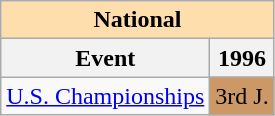<table class="wikitable" style="text-align:center">
<tr>
<th style="background-color: #ffdead; " colspan=2 align=center>National</th>
</tr>
<tr>
<th>Event</th>
<th>1996</th>
</tr>
<tr>
<td align=left><a href='#'>U.S. Championships</a></td>
<td bgcolor=cc9966>3rd J.</td>
</tr>
</table>
